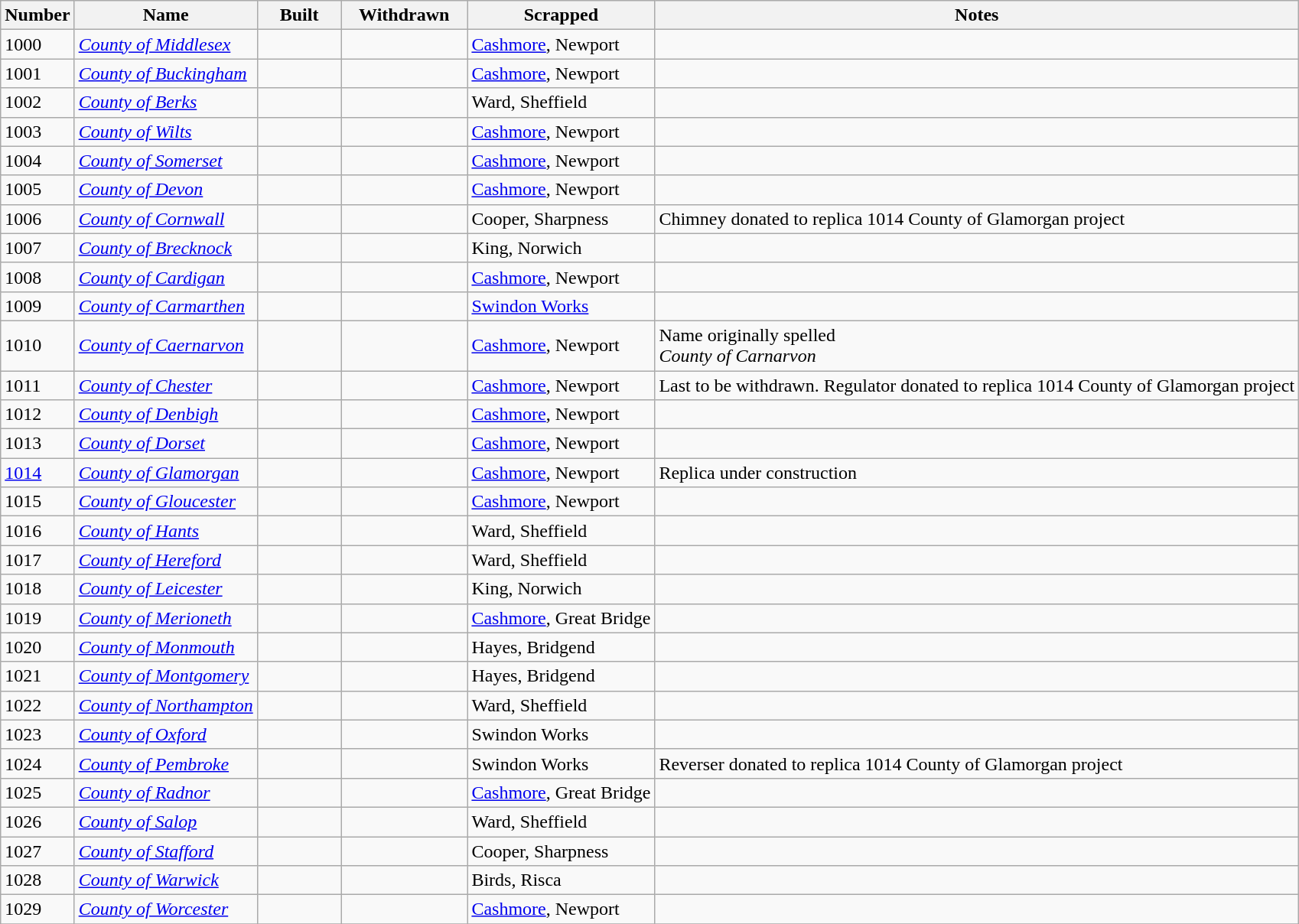<table class="wikitable collapsible sortable">
<tr>
<th>Number</th>
<th>Name</th>
<th>    Built    </th>
<th>   Withdrawn   </th>
<th>Scrapped</th>
<th>Notes</th>
</tr>
<tr>
<td>1000</td>
<td><em><a href='#'>County of Middlesex</a></em></td>
<td></td>
<td></td>
<td><a href='#'>Cashmore</a>, Newport</td>
<td></td>
</tr>
<tr>
<td>1001</td>
<td><em><a href='#'>County of Buckingham</a></em></td>
<td></td>
<td></td>
<td><a href='#'>Cashmore</a>, Newport</td>
<td></td>
</tr>
<tr>
<td>1002</td>
<td><em><a href='#'>County of Berks</a></em></td>
<td></td>
<td></td>
<td>Ward, Sheffield</td>
<td></td>
</tr>
<tr>
<td>1003</td>
<td><em><a href='#'>County of Wilts</a></em></td>
<td></td>
<td></td>
<td><a href='#'>Cashmore</a>, Newport</td>
<td></td>
</tr>
<tr>
<td>1004</td>
<td><em><a href='#'>County of Somerset</a></em></td>
<td></td>
<td></td>
<td><a href='#'>Cashmore</a>, Newport</td>
<td></td>
</tr>
<tr>
<td>1005</td>
<td><em><a href='#'>County of Devon</a></em></td>
<td></td>
<td></td>
<td><a href='#'>Cashmore</a>, Newport</td>
<td></td>
</tr>
<tr>
<td>1006</td>
<td><em><a href='#'>County of Cornwall</a></em></td>
<td></td>
<td></td>
<td>Cooper, Sharpness</td>
<td>Chimney donated to replica 1014 County of Glamorgan project</td>
</tr>
<tr>
<td>1007</td>
<td><em><a href='#'>County of Brecknock</a></em></td>
<td></td>
<td></td>
<td>King, Norwich</td>
<td></td>
</tr>
<tr>
<td>1008</td>
<td><em><a href='#'>County of Cardigan</a></em></td>
<td></td>
<td></td>
<td><a href='#'>Cashmore</a>, Newport</td>
<td></td>
</tr>
<tr>
<td>1009</td>
<td><em><a href='#'>County of Carmarthen</a></em></td>
<td></td>
<td></td>
<td><a href='#'>Swindon Works</a></td>
<td></td>
</tr>
<tr>
<td>1010</td>
<td><em><a href='#'>County of Caernarvon</a></em></td>
<td></td>
<td></td>
<td><a href='#'>Cashmore</a>, Newport</td>
<td>Name originally spelled<br><em>County of Carnarvon</em></td>
</tr>
<tr>
<td>1011</td>
<td><em><a href='#'>County of Chester</a></em></td>
<td></td>
<td></td>
<td><a href='#'>Cashmore</a>, Newport</td>
<td>Last to be withdrawn. Regulator donated to replica 1014 County of Glamorgan project</td>
</tr>
<tr>
<td>1012</td>
<td><em><a href='#'>County of Denbigh</a></em></td>
<td></td>
<td></td>
<td><a href='#'>Cashmore</a>, Newport</td>
<td></td>
</tr>
<tr>
<td>1013</td>
<td><em><a href='#'>County of Dorset</a></em></td>
<td></td>
<td></td>
<td><a href='#'>Cashmore</a>, Newport</td>
<td></td>
</tr>
<tr>
<td><a href='#'>1014</a></td>
<td><em><a href='#'>County of Glamorgan</a></em></td>
<td></td>
<td></td>
<td><a href='#'>Cashmore</a>, Newport</td>
<td>Replica under construction</td>
</tr>
<tr>
<td>1015</td>
<td><em><a href='#'>County of Gloucester</a></em></td>
<td></td>
<td></td>
<td><a href='#'>Cashmore</a>, Newport</td>
<td></td>
</tr>
<tr>
<td>1016</td>
<td><em><a href='#'>County of Hants</a></em></td>
<td></td>
<td></td>
<td>Ward, Sheffield</td>
<td></td>
</tr>
<tr>
<td>1017</td>
<td><em><a href='#'>County of Hereford</a></em></td>
<td></td>
<td></td>
<td>Ward, Sheffield</td>
<td></td>
</tr>
<tr>
<td>1018</td>
<td><em><a href='#'>County of Leicester</a></em></td>
<td></td>
<td></td>
<td>King, Norwich</td>
<td></td>
</tr>
<tr>
<td>1019</td>
<td><em><a href='#'>County of Merioneth</a></em></td>
<td></td>
<td></td>
<td><a href='#'>Cashmore</a>, Great Bridge</td>
<td></td>
</tr>
<tr>
<td>1020</td>
<td><em><a href='#'>County of Monmouth</a></em></td>
<td></td>
<td></td>
<td>Hayes, Bridgend</td>
<td></td>
</tr>
<tr>
<td>1021</td>
<td><em><a href='#'>County of Montgomery</a></em></td>
<td></td>
<td></td>
<td>Hayes, Bridgend</td>
<td></td>
</tr>
<tr>
<td>1022</td>
<td><em><a href='#'>County of Northampton</a></em></td>
<td></td>
<td></td>
<td>Ward, Sheffield</td>
<td></td>
</tr>
<tr>
<td>1023</td>
<td><em><a href='#'>County of Oxford</a></em></td>
<td></td>
<td></td>
<td>Swindon Works</td>
<td></td>
</tr>
<tr>
<td>1024</td>
<td><em><a href='#'>County of Pembroke</a></em></td>
<td></td>
<td></td>
<td>Swindon Works</td>
<td>Reverser donated to replica 1014 County of Glamorgan project</td>
</tr>
<tr>
<td>1025</td>
<td><em><a href='#'>County of Radnor</a></em></td>
<td></td>
<td></td>
<td><a href='#'>Cashmore</a>, Great Bridge</td>
<td></td>
</tr>
<tr>
<td>1026</td>
<td><em><a href='#'>County of Salop</a></em></td>
<td></td>
<td></td>
<td>Ward, Sheffield</td>
<td></td>
</tr>
<tr>
<td>1027</td>
<td><em><a href='#'>County of Stafford</a></em></td>
<td></td>
<td></td>
<td>Cooper, Sharpness</td>
<td></td>
</tr>
<tr>
<td>1028</td>
<td><em><a href='#'>County of Warwick</a></em></td>
<td></td>
<td></td>
<td>Birds, Risca</td>
<td></td>
</tr>
<tr>
<td>1029</td>
<td><em><a href='#'>County of Worcester</a></em></td>
<td></td>
<td></td>
<td><a href='#'>Cashmore</a>, Newport</td>
<td></td>
</tr>
<tr>
</tr>
</table>
